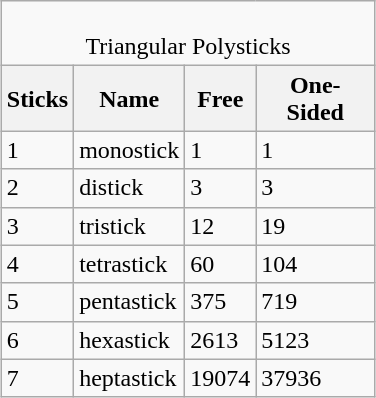<table class=wikitable style="margin-left: auto; margin-right: auto; border: none;" width="250">
<tr>
<td align=center colspan=4><br>Triangular Polysticks</td>
</tr>
<tr>
<th>Sticks</th>
<th>Name</th>
<th>Free </th>
<th>One-Sided </th>
</tr>
<tr>
<td>1</td>
<td>monostick</td>
<td>1</td>
<td>1</td>
</tr>
<tr>
<td>2</td>
<td>distick</td>
<td>3</td>
<td>3</td>
</tr>
<tr>
<td>3</td>
<td>tristick</td>
<td>12</td>
<td>19</td>
</tr>
<tr>
<td>4</td>
<td>tetrastick</td>
<td>60</td>
<td>104</td>
</tr>
<tr>
<td>5</td>
<td>pentastick</td>
<td>375</td>
<td>719</td>
</tr>
<tr>
<td>6</td>
<td>hexastick</td>
<td>2613</td>
<td>5123</td>
</tr>
<tr>
<td>7</td>
<td>heptastick</td>
<td>19074</td>
<td>37936</td>
</tr>
</table>
